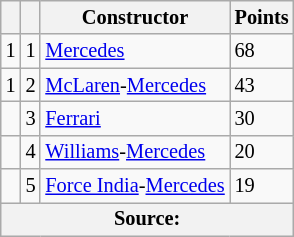<table class="wikitable" style="font-size: 85%;">
<tr>
<th></th>
<th></th>
<th>Constructor</th>
<th>Points</th>
</tr>
<tr>
<td> 1</td>
<td align="center">1</td>
<td> <a href='#'>Mercedes</a></td>
<td>68</td>
</tr>
<tr>
<td> 1</td>
<td align="center">2</td>
<td> <a href='#'>McLaren</a>-<a href='#'>Mercedes</a></td>
<td>43</td>
</tr>
<tr>
<td></td>
<td align="center">3</td>
<td> <a href='#'>Ferrari</a></td>
<td>30</td>
</tr>
<tr>
<td></td>
<td align="center">4</td>
<td> <a href='#'>Williams</a>-<a href='#'>Mercedes</a></td>
<td>20</td>
</tr>
<tr>
<td></td>
<td align="center">5</td>
<td> <a href='#'>Force India</a>-<a href='#'>Mercedes</a></td>
<td>19</td>
</tr>
<tr>
<th colspan=4>Source: </th>
</tr>
</table>
